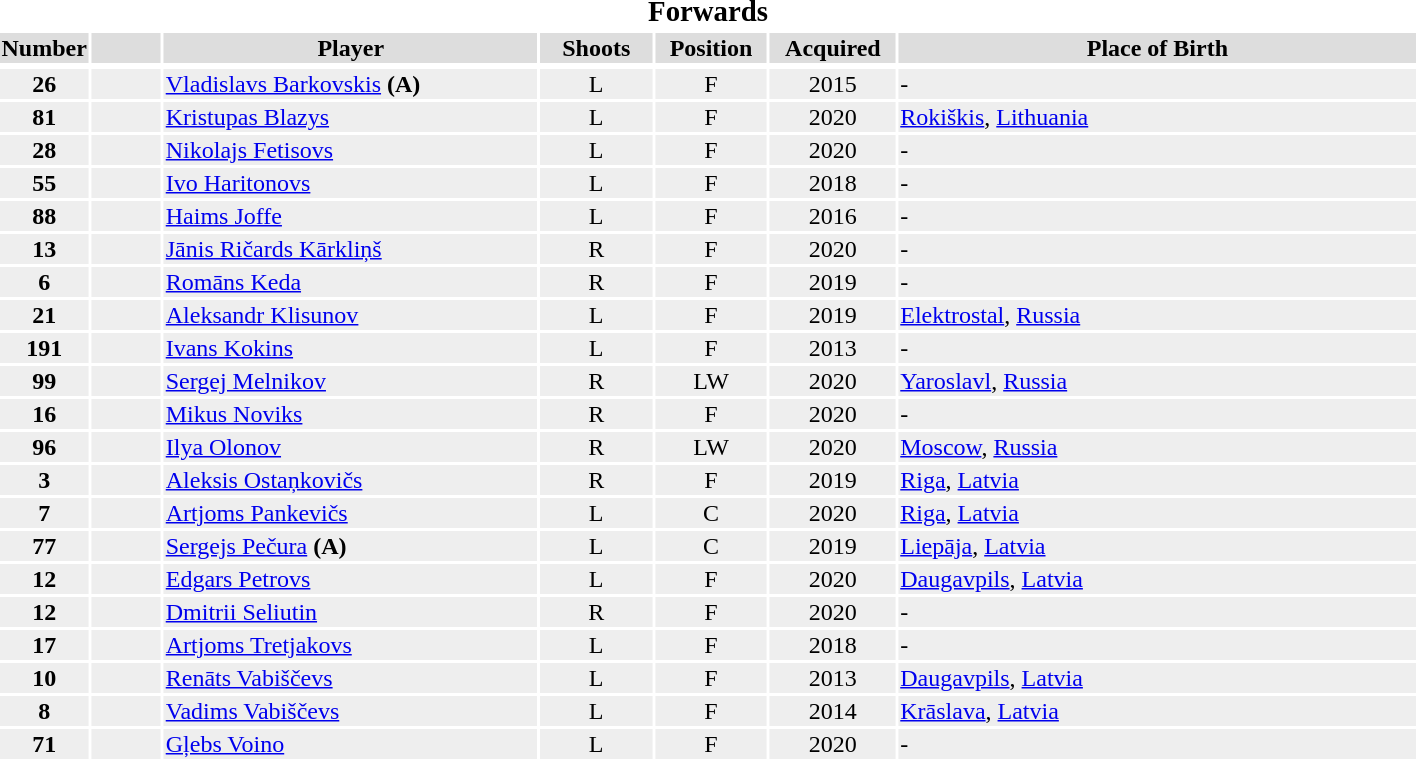<table width=75%>
<tr>
<th colspan=7><big>Forwards</big></th>
</tr>
<tr bgcolor="#dddddd">
<th width=5%>Number</th>
<th width=5%></th>
<th !width=15%>Player</th>
<th width=8%>Shoots</th>
<th width=8%>Position</th>
<th width=9%>Acquired</th>
<th width=37%>Place of Birth</th>
</tr>
<tr>
</tr>
<tr bgcolor="#eeeeee">
<td align=center><strong>26</strong></td>
<td align=center></td>
<td><a href='#'>Vladislavs Barkovskis</a> <strong>(A)</strong></td>
<td align=center>L</td>
<td align=center>F</td>
<td align=center>2015</td>
<td>-</td>
</tr>
<tr bgcolor="#eeeeee">
<td align=center><strong>81</strong></td>
<td align=center></td>
<td><a href='#'>Kristupas Blazys</a></td>
<td align=center>L</td>
<td align=center>F</td>
<td align=center>2020</td>
<td><a href='#'>Rokiškis</a>, <a href='#'>Lithuania</a></td>
</tr>
<tr bgcolor="#eeeeee">
<td align=center><strong>28</strong></td>
<td align=center></td>
<td><a href='#'>Nikolajs Fetisovs</a></td>
<td align=center>L</td>
<td align=center>F</td>
<td align=center>2020</td>
<td>-</td>
</tr>
<tr bgcolor="#eeeeee">
<td align=center><strong>55</strong></td>
<td align=center></td>
<td><a href='#'>Ivo Haritonovs</a></td>
<td align=center>L</td>
<td align=center>F</td>
<td align=center>2018</td>
<td>-</td>
</tr>
<tr bgcolor="#eeeeee">
<td align=center><strong>88</strong></td>
<td align=center></td>
<td><a href='#'>Haims Joffe</a></td>
<td align=center>L</td>
<td align=center>F</td>
<td align=center>2016</td>
<td>-</td>
</tr>
<tr bgcolor="#eeeeee">
<td align=center><strong>13</strong></td>
<td align=center></td>
<td><a href='#'>Jānis Ričards Kārkliņš</a></td>
<td align=center>R</td>
<td align=center>F</td>
<td align=center>2020</td>
<td>-</td>
</tr>
<tr bgcolor="#eeeeee">
<td align=center><strong>6</strong></td>
<td align=center></td>
<td><a href='#'>Romāns Keda</a></td>
<td align=center>R</td>
<td align=center>F</td>
<td align=center>2019</td>
<td>-</td>
</tr>
<tr bgcolor="#eeeeee">
<td align=center><strong>21</strong></td>
<td align=center></td>
<td><a href='#'>Aleksandr Klisunov</a></td>
<td align=center>L</td>
<td align=center>F</td>
<td align=center>2019</td>
<td><a href='#'>Elektrostal</a>, <a href='#'>Russia</a></td>
</tr>
<tr bgcolor="#eeeeee">
<td align=center><strong>191</strong></td>
<td align=center></td>
<td><a href='#'>Ivans Kokins</a></td>
<td align=center>L</td>
<td align=center>F</td>
<td align=center>2013</td>
<td>-</td>
</tr>
<tr bgcolor="#eeeeee">
<td align=center><strong>99</strong></td>
<td align=center></td>
<td><a href='#'>Sergej Melnikov</a></td>
<td align=center>R</td>
<td align=center>LW</td>
<td align=center>2020</td>
<td><a href='#'>Yaroslavl</a>, <a href='#'>Russia</a></td>
</tr>
<tr bgcolor="#eeeeee">
<td align=center><strong>16</strong></td>
<td align=center></td>
<td><a href='#'>Mikus Noviks</a></td>
<td align=center>R</td>
<td align=center>F</td>
<td align=center>2020</td>
<td>-</td>
</tr>
<tr bgcolor="#eeeeee">
<td align=center><strong>96</strong></td>
<td align=center></td>
<td><a href='#'>Ilya Olonov</a></td>
<td align=center>R</td>
<td align=center>LW</td>
<td align=center>2020</td>
<td><a href='#'>Moscow</a>, <a href='#'>Russia</a></td>
</tr>
<tr bgcolor="#eeeeee">
<td align=center><strong>3</strong></td>
<td align=center></td>
<td><a href='#'>Aleksis Ostaņkovičs</a></td>
<td align=center>R</td>
<td align=center>F</td>
<td align=center>2019</td>
<td><a href='#'>Riga</a>, <a href='#'>Latvia</a></td>
</tr>
<tr bgcolor="#eeeeee">
<td align=center><strong>7</strong></td>
<td align=center></td>
<td><a href='#'>Artjoms Pankevičs</a></td>
<td align=center>L</td>
<td align=center>C</td>
<td align=center>2020</td>
<td><a href='#'>Riga</a>, <a href='#'>Latvia</a></td>
</tr>
<tr bgcolor="#eeeeee">
<td align=center><strong>77</strong></td>
<td align=center></td>
<td><a href='#'>Sergejs Pečura</a> <strong>(A)</strong></td>
<td align=center>L</td>
<td align=center>C</td>
<td align=center>2019</td>
<td><a href='#'>Liepāja</a>, <a href='#'>Latvia</a></td>
</tr>
<tr bgcolor="#eeeeee">
<td align=center><strong>12</strong></td>
<td align=center></td>
<td><a href='#'>Edgars Petrovs</a></td>
<td align=center>L</td>
<td align=center>F</td>
<td align=center>2020</td>
<td><a href='#'>Daugavpils</a>, <a href='#'>Latvia</a></td>
</tr>
<tr bgcolor="#eeeeee">
<td align=center><strong>12</strong></td>
<td align=center></td>
<td><a href='#'>Dmitrii Seliutin</a></td>
<td align=center>R</td>
<td align=center>F</td>
<td align=center>2020</td>
<td>-</td>
</tr>
<tr bgcolor="#eeeeee">
<td align=center><strong>17</strong></td>
<td align=center></td>
<td><a href='#'>Artjoms Tretjakovs</a></td>
<td align=center>L</td>
<td align=center>F</td>
<td align=center>2018</td>
<td>-</td>
</tr>
<tr bgcolor="#eeeeee">
<td align=center><strong>10</strong></td>
<td align=center></td>
<td><a href='#'>Renāts Vabiščevs</a></td>
<td align=center>L</td>
<td align=center>F</td>
<td align=center>2013</td>
<td><a href='#'>Daugavpils</a>, <a href='#'>Latvia</a></td>
</tr>
<tr bgcolor="#eeeeee">
<td align=center><strong>8</strong></td>
<td align=center></td>
<td><a href='#'>Vadims Vabiščevs</a></td>
<td align=center>L</td>
<td align=center>F</td>
<td align=center>2014</td>
<td><a href='#'>Krāslava</a>, <a href='#'>Latvia</a></td>
</tr>
<tr bgcolor="#eeeeee">
<td align=center><strong>71</strong></td>
<td align=center></td>
<td><a href='#'>Gļebs Voino</a></td>
<td align=center>L</td>
<td align=center>F</td>
<td align=center>2020</td>
<td>-</td>
</tr>
</table>
